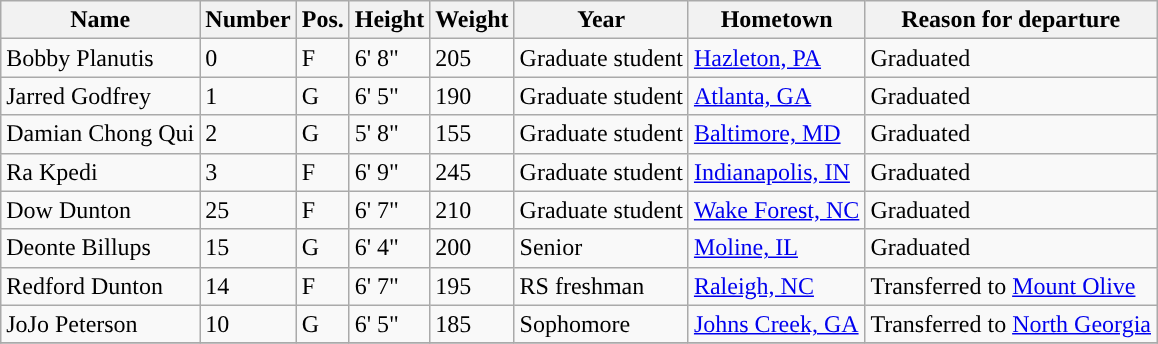<table class="wikitable sortable" border="1">
<tr>
<th>Name</th>
<th>Number</th>
<th>Pos.</th>
<th>Height</th>
<th>Weight</th>
<th>Year</th>
<th>Hometown</th>
<th>Reason for departure</th>
</tr>
<tr>
<td>Bobby Planutis</td>
<td>0</td>
<td>F</td>
<td>6' 8"</td>
<td>205</td>
<td>Graduate student</td>
<td><a href='#'>Hazleton, PA</a></td>
<td>Graduated</td>
</tr>
<tr>
<td>Jarred Godfrey</td>
<td>1</td>
<td>G</td>
<td>6' 5"</td>
<td>190</td>
<td>Graduate student</td>
<td><a href='#'>Atlanta, GA</a></td>
<td>Graduated</td>
</tr>
<tr>
<td>Damian Chong Qui</td>
<td>2</td>
<td>G</td>
<td>5' 8"</td>
<td>155</td>
<td>Graduate student</td>
<td><a href='#'>Baltimore, MD</a></td>
<td>Graduated</td>
</tr>
<tr>
<td>Ra Kpedi</td>
<td>3</td>
<td>F</td>
<td>6' 9"</td>
<td>245</td>
<td>Graduate student</td>
<td><a href='#'>Indianapolis, IN</a></td>
<td>Graduated</td>
</tr>
<tr>
<td>Dow Dunton</td>
<td>25</td>
<td>F</td>
<td>6' 7"</td>
<td>210</td>
<td>Graduate student</td>
<td><a href='#'>Wake Forest, NC</a></td>
<td>Graduated</td>
</tr>
<tr>
<td>Deonte Billups</td>
<td>15</td>
<td>G</td>
<td>6' 4"</td>
<td>200</td>
<td>Senior</td>
<td><a href='#'>Moline, IL</a></td>
<td>Graduated</td>
</tr>
<tr>
<td>Redford Dunton</td>
<td>14</td>
<td>F</td>
<td>6' 7"</td>
<td>195</td>
<td>RS freshman</td>
<td><a href='#'>Raleigh, NC</a></td>
<td>Transferred to <a href='#'>Mount Olive</a></td>
</tr>
<tr>
<td>JoJo Peterson</td>
<td>10</td>
<td>G</td>
<td>6' 5"</td>
<td>185</td>
<td>Sophomore</td>
<td><a href='#'>Johns Creek, GA</a></td>
<td>Transferred to <a href='#'>North Georgia</a></td>
</tr>
<tr>
</tr>
</table>
